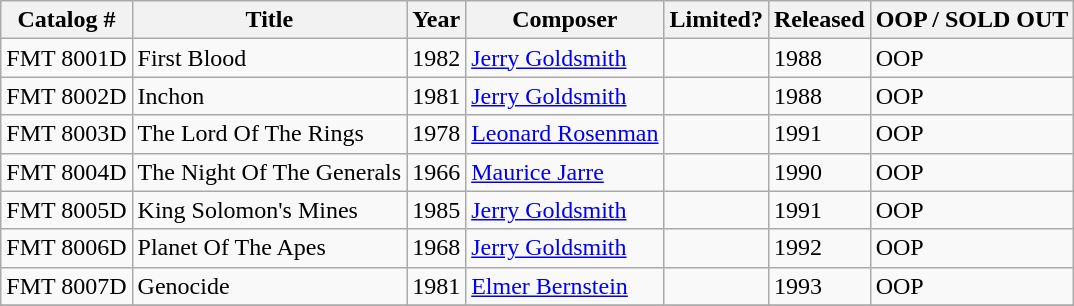<table class="wikitable sortable" border="1">
<tr>
<th>Catalog #</th>
<th>Title</th>
<th>Year</th>
<th>Composer</th>
<th>Limited?</th>
<th>Released</th>
<th>OOP / SOLD OUT</th>
</tr>
<tr>
<td>FMT 8001D</td>
<td>First Blood</td>
<td>1982</td>
<td><a href='#'>Jerry Goldsmith</a></td>
<td></td>
<td>1988</td>
<td>OOP</td>
</tr>
<tr>
<td>FMT 8002D</td>
<td>Inchon</td>
<td>1981</td>
<td><a href='#'>Jerry Goldsmith</a></td>
<td></td>
<td>1988</td>
<td>OOP</td>
</tr>
<tr>
<td>FMT 8003D</td>
<td>The Lord Of The Rings</td>
<td>1978</td>
<td><a href='#'>Leonard Rosenman</a></td>
<td></td>
<td>1991</td>
<td>OOP</td>
</tr>
<tr>
<td>FMT 8004D</td>
<td>The Night Of The Generals</td>
<td>1966</td>
<td><a href='#'>Maurice Jarre</a></td>
<td></td>
<td>1990</td>
<td>OOP</td>
</tr>
<tr>
<td>FMT 8005D</td>
<td>King Solomon's Mines</td>
<td>1985</td>
<td><a href='#'>Jerry Goldsmith</a></td>
<td></td>
<td>1991</td>
<td>OOP</td>
</tr>
<tr>
<td>FMT 8006D</td>
<td>Planet Of The Apes</td>
<td>1968</td>
<td><a href='#'>Jerry Goldsmith</a></td>
<td></td>
<td>1992</td>
<td>OOP</td>
</tr>
<tr>
<td>FMT 8007D</td>
<td>Genocide</td>
<td>1981</td>
<td><a href='#'>Elmer Bernstein</a></td>
<td></td>
<td>1993</td>
<td>OOP</td>
</tr>
<tr>
</tr>
</table>
